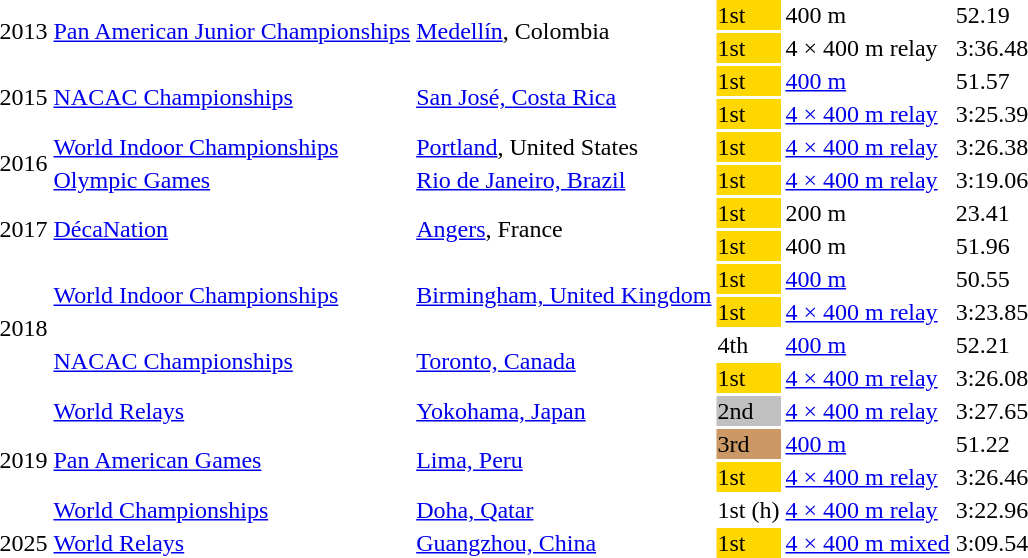<table>
<tr>
<td rowspan=2>2013</td>
<td rowspan=2><a href='#'>Pan American Junior Championships</a></td>
<td rowspan=2><a href='#'>Medellín</a>, Colombia</td>
<td bgcolor=gold>1st</td>
<td>400 m</td>
<td>52.19</td>
</tr>
<tr>
<td bgcolor=gold>1st</td>
<td>4 × 400 m relay</td>
<td>3:36.48</td>
</tr>
<tr>
<td rowspan=2>2015</td>
<td rowspan=2><a href='#'>NACAC Championships</a></td>
<td rowspan=2><a href='#'>San José, Costa Rica</a></td>
<td bgcolor=gold>1st</td>
<td><a href='#'>400 m</a></td>
<td>51.57</td>
</tr>
<tr>
<td bgcolor=gold>1st</td>
<td><a href='#'>4 × 400 m relay</a></td>
<td>3:25.39</td>
</tr>
<tr>
<td rowspan=2>2016</td>
<td><a href='#'>World Indoor Championships</a></td>
<td><a href='#'>Portland</a>, United States</td>
<td bgcolor=gold>1st</td>
<td><a href='#'>4 × 400 m relay</a></td>
<td>3:26.38</td>
</tr>
<tr>
<td><a href='#'>Olympic Games</a></td>
<td><a href='#'>Rio de Janeiro, Brazil</a></td>
<td bgcolor=gold>1st</td>
<td><a href='#'>4 × 400 m relay</a></td>
<td>3:19.06</td>
</tr>
<tr>
<td rowspan=2>2017</td>
<td rowspan=2><a href='#'>DécaNation</a></td>
<td rowspan=2><a href='#'>Angers</a>, France</td>
<td bgcolor=gold>1st</td>
<td>200 m</td>
<td>23.41</td>
</tr>
<tr>
<td bgcolor=gold>1st</td>
<td>400 m</td>
<td>51.96</td>
</tr>
<tr>
<td rowspan=4>2018</td>
<td rowspan=2><a href='#'>World Indoor Championships</a></td>
<td rowspan=2><a href='#'>Birmingham, United Kingdom</a></td>
<td bgcolor=gold>1st</td>
<td><a href='#'>400 m</a></td>
<td>50.55</td>
</tr>
<tr>
<td bgcolor=gold>1st</td>
<td><a href='#'>4 × 400 m relay</a></td>
<td>3:23.85</td>
</tr>
<tr>
<td rowspan=2><a href='#'>NACAC Championships</a></td>
<td rowspan=2><a href='#'>Toronto, Canada</a></td>
<td>4th</td>
<td><a href='#'>400 m</a></td>
<td>52.21</td>
</tr>
<tr>
<td bgcolor=gold>1st</td>
<td><a href='#'>4 × 400 m relay</a></td>
<td>3:26.08</td>
</tr>
<tr>
<td rowspan=4>2019</td>
<td><a href='#'>World Relays</a></td>
<td><a href='#'>Yokohama, Japan</a></td>
<td bgcolor=silver>2nd</td>
<td><a href='#'>4 × 400 m relay</a></td>
<td>3:27.65</td>
</tr>
<tr>
<td rowspan=2><a href='#'>Pan American Games</a></td>
<td rowspan=2><a href='#'>Lima, Peru</a></td>
<td bgcolor=cc9966>3rd</td>
<td><a href='#'>400 m</a></td>
<td>51.22</td>
</tr>
<tr>
<td bgcolor=gold>1st</td>
<td><a href='#'>4 × 400 m relay</a></td>
<td>3:26.46</td>
</tr>
<tr>
<td><a href='#'>World Championships</a></td>
<td><a href='#'>Doha, Qatar</a></td>
<td>1st (h)</td>
<td><a href='#'>4 × 400 m relay</a></td>
<td>3:22.96</td>
</tr>
<tr>
<td>2025</td>
<td><a href='#'>World Relays</a></td>
<td><a href='#'>Guangzhou, China</a></td>
<td bgcolor=gold>1st</td>
<td><a href='#'>4 × 400 m mixed</a></td>
<td>3:09.54</td>
</tr>
</table>
